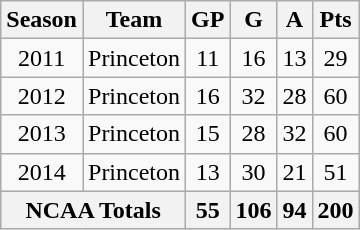<table class="wikitable" style="text-align:center">
<tr>
<th>Season</th>
<th>Team</th>
<th>GP</th>
<th>G</th>
<th>A</th>
<th>Pts</th>
</tr>
<tr>
<td>2011</td>
<td>Princeton</td>
<td>11</td>
<td>16</td>
<td>13</td>
<td>29</td>
</tr>
<tr>
<td>2012</td>
<td>Princeton</td>
<td>16</td>
<td>32</td>
<td>28</td>
<td>60</td>
</tr>
<tr>
<td>2013</td>
<td>Princeton</td>
<td>15</td>
<td>28</td>
<td>32</td>
<td>60</td>
</tr>
<tr>
<td>2014</td>
<td>Princeton</td>
<td>13</td>
<td>30</td>
<td>21</td>
<td>51</td>
</tr>
<tr ALIGN="center" bgcolor="#e0e0e0">
<th colspan=2>NCAA Totals</th>
<th>55</th>
<th>106</th>
<th>94</th>
<th>200</th>
</tr>
</table>
